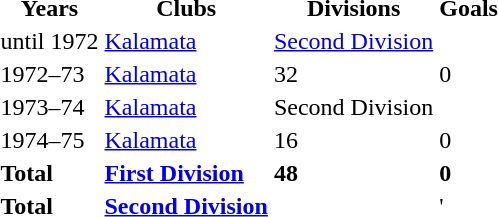<table>
<tr>
<th>Years</th>
<th>Clubs</th>
<th>Divisions</th>
<th>Goals</th>
</tr>
<tr>
<td>until 1972</td>
<td><a href='#'>Kalamata</a></td>
<td><a href='#'>Second Division</a></td>
<td></td>
</tr>
<tr>
<td>1972–73</td>
<td><a href='#'>Kalamata</a></td>
<td>32</td>
<td>0</td>
</tr>
<tr>
<td>1973–74</td>
<td><a href='#'>Kalamata</a></td>
<td>Second Division</td>
<td></td>
</tr>
<tr>
<td>1974–75</td>
<td><a href='#'>Kalamata</a></td>
<td>16</td>
<td>0</td>
</tr>
<tr>
<td><strong>Total</strong></td>
<td><strong><a href='#'>First Division</a></strong></td>
<td><strong>48</strong></td>
<td><strong>0</strong></td>
</tr>
<tr>
<td><strong>Total</strong></td>
<td><strong><a href='#'>Second Division</a></strong></td>
<td></td>
<td>'</td>
</tr>
</table>
